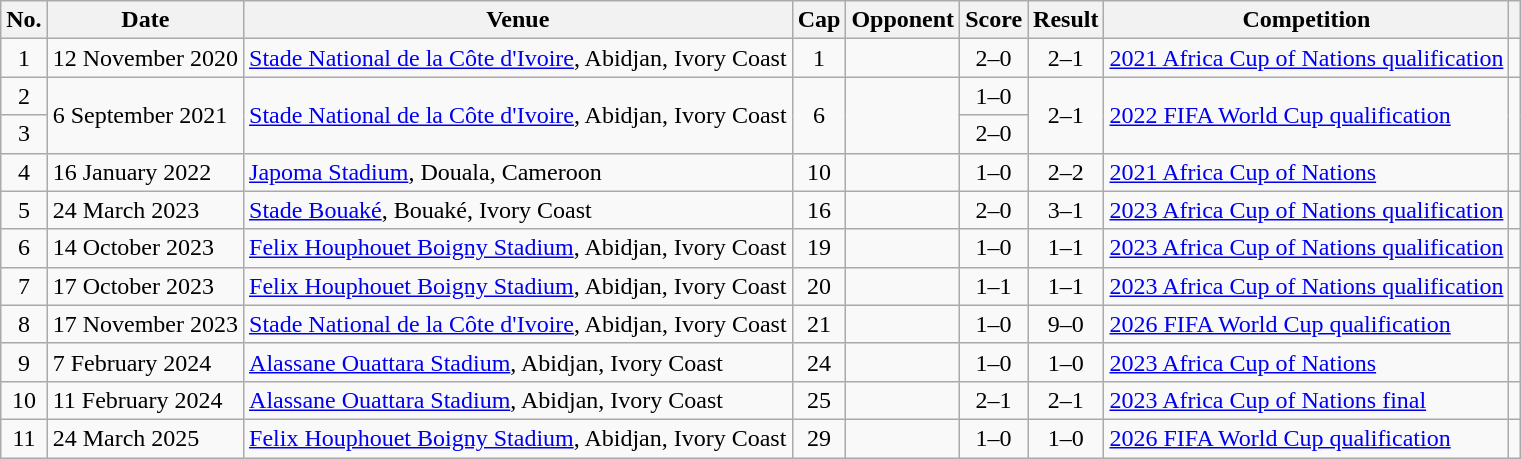<table class="wikitable sortable">
<tr>
<th scope=col>No.</th>
<th scope=col>Date</th>
<th scope=col>Venue</th>
<th scope=col>Cap</th>
<th scope=col>Opponent</th>
<th scope=col>Score</th>
<th scope=col>Result</th>
<th scope=col>Competition</th>
<th scope=col class=unsortable></th>
</tr>
<tr>
<td align=center>1</td>
<td>12 November 2020</td>
<td><a href='#'>Stade National de la Côte d'Ivoire</a>, Abidjan, Ivory Coast</td>
<td align=center>1</td>
<td></td>
<td align=center>2–0</td>
<td align=center>2–1</td>
<td><a href='#'>2021 Africa Cup of Nations qualification</a></td>
<td align=center></td>
</tr>
<tr>
<td align=center>2</td>
<td rowspan=2>6 September 2021</td>
<td rowspan=2><a href='#'>Stade National de la Côte d'Ivoire</a>, Abidjan, Ivory Coast</td>
<td align=center rowspan=2>6</td>
<td rowspan=2></td>
<td align=center>1–0</td>
<td align=center rowspan=2>2–1</td>
<td rowspan=2><a href='#'>2022 FIFA World Cup qualification</a></td>
<td align=center rowspan=2></td>
</tr>
<tr>
<td align=center>3</td>
<td align=center>2–0</td>
</tr>
<tr>
<td align=center>4</td>
<td>16 January 2022</td>
<td><a href='#'>Japoma Stadium</a>, Douala, Cameroon</td>
<td align=center>10</td>
<td></td>
<td align=center>1–0</td>
<td align=center>2–2</td>
<td><a href='#'>2021 Africa Cup of Nations</a></td>
<td align=center></td>
</tr>
<tr>
<td align=center>5</td>
<td>24 March 2023</td>
<td><a href='#'>Stade Bouaké</a>, Bouaké, Ivory Coast</td>
<td align=center>16</td>
<td></td>
<td align=center>2–0</td>
<td align=center>3–1</td>
<td><a href='#'>2023 Africa Cup of Nations qualification</a></td>
<td align=center></td>
</tr>
<tr>
<td align=center>6</td>
<td>14 October 2023</td>
<td><a href='#'>Felix Houphouet Boigny Stadium</a>, Abidjan, Ivory Coast</td>
<td align=center>19</td>
<td></td>
<td align=center>1–0</td>
<td align=center>1–1</td>
<td><a href='#'>2023 Africa Cup of Nations qualification</a></td>
<td align=center></td>
</tr>
<tr>
<td align=center>7</td>
<td>17 October 2023</td>
<td><a href='#'>Felix Houphouet Boigny Stadium</a>, Abidjan, Ivory Coast</td>
<td align=center>20</td>
<td></td>
<td align=center>1–1</td>
<td align=center>1–1</td>
<td><a href='#'>2023 Africa Cup of Nations qualification</a></td>
<td align=center></td>
</tr>
<tr>
<td align=center>8</td>
<td>17 November 2023</td>
<td><a href='#'>Stade National de la Côte d'Ivoire</a>, Abidjan, Ivory Coast</td>
<td align=center>21</td>
<td></td>
<td align=center>1–0</td>
<td align=center>9–0</td>
<td><a href='#'>2026 FIFA World Cup qualification</a></td>
<td align=center></td>
</tr>
<tr>
<td align=center>9</td>
<td>7 February 2024</td>
<td><a href='#'>Alassane Ouattara Stadium</a>, Abidjan, Ivory Coast</td>
<td align=center>24</td>
<td></td>
<td align=center>1–0</td>
<td align=center>1–0</td>
<td><a href='#'>2023 Africa Cup of Nations</a></td>
<td align=center></td>
</tr>
<tr>
<td align=center>10</td>
<td>11 February 2024</td>
<td><a href='#'>Alassane Ouattara Stadium</a>, Abidjan, Ivory Coast</td>
<td align=center>25</td>
<td></td>
<td align=center>2–1</td>
<td align=center>2–1</td>
<td><a href='#'>2023 Africa Cup of Nations final</a></td>
<td align=center></td>
</tr>
<tr>
<td align=center>11</td>
<td>24 March 2025</td>
<td><a href='#'>Felix Houphouet Boigny Stadium</a>, Abidjan, Ivory Coast</td>
<td align=center>29</td>
<td></td>
<td align=center>1–0</td>
<td align=center>1–0</td>
<td><a href='#'>2026 FIFA World Cup qualification</a></td>
<td align=center></td>
</tr>
</table>
